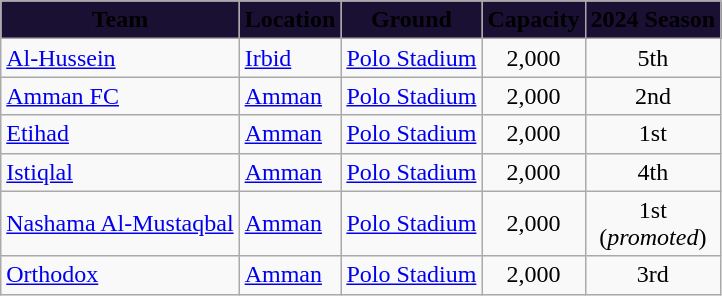<table class="wikitable sortable">
<tr>
<th style="background-color:#1A1033;"><span>Team</span></th>
<th style="background-color:#1A1033;"><span>Location</span></th>
<th style="background-color:#1A1033;"><span>Ground</span></th>
<th style="background-color:#1A1033;"><span>Capacity</span></th>
<th data-sort-type=number style="background-color:#1A1033;"><span>2024 Season</span></th>
</tr>
<tr>
<td><a href='#'>Al-Hussein</a></td>
<td><a href='#'>Irbid</a></td>
<td><a href='#'>Polo Stadium</a></td>
<td style="text-align:center">2,000</td>
<td style="text-align:center">5th</td>
</tr>
<tr>
<td><a href='#'>Amman FC</a></td>
<td><a href='#'>Amman</a></td>
<td><a href='#'>Polo Stadium</a></td>
<td style="text-align:center">2,000</td>
<td style="text-align:center">2nd</td>
</tr>
<tr>
<td><a href='#'>Etihad</a></td>
<td><a href='#'>Amman</a></td>
<td><a href='#'>Polo Stadium</a></td>
<td style="text-align:center">2,000</td>
<td style="text-align:center">1st</td>
</tr>
<tr>
<td><a href='#'>Istiqlal</a></td>
<td><a href='#'>Amman</a></td>
<td><a href='#'>Polo Stadium</a></td>
<td style="text-align:center">2,000</td>
<td style="text-align:center">4th</td>
</tr>
<tr>
<td><a href='#'>Nashama Al-Mustaqbal</a></td>
<td><a href='#'>Amman</a></td>
<td><a href='#'>Polo Stadium</a></td>
<td style="text-align:center">2,000</td>
<td style="text-align:center">1st <br> (<em>promoted</em>)</td>
</tr>
<tr>
<td><a href='#'>Orthodox</a></td>
<td><a href='#'>Amman</a></td>
<td><a href='#'>Polo Stadium</a></td>
<td style="text-align:center">2,000</td>
<td style="text-align:center">3rd</td>
</tr>
</table>
